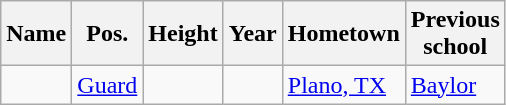<table class="wikitable sortable" border="1">
<tr>
<th>Name</th>
<th>Pos.</th>
<th>Height</th>
<th>Year</th>
<th>Hometown</th>
<th class="unsortable">Previous<br>school</th>
</tr>
<tr>
<td></td>
<td><a href='#'>Guard</a></td>
<td></td>
<td></td>
<td><a href='#'>Plano, TX</a></td>
<td \}><a href='#'>Baylor</a></td>
</tr>
</table>
